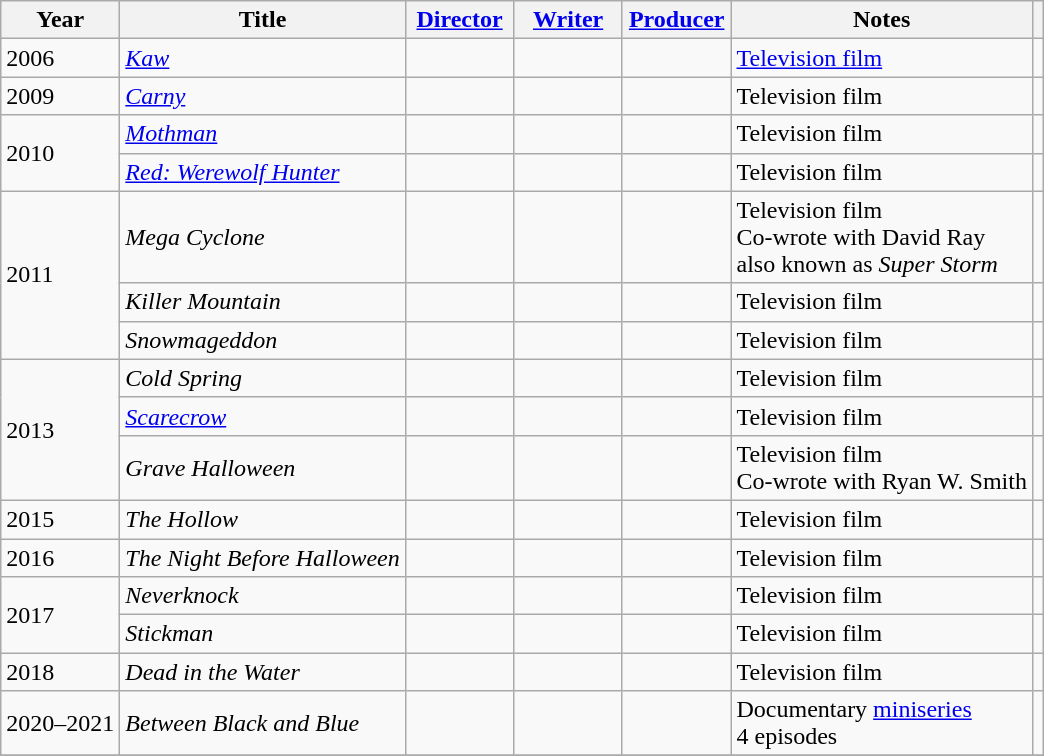<table class="wikitable sortable">
<tr>
<th>Year</th>
<th>Title</th>
<th width="65"><a href='#'>Director</a></th>
<th width="65"><a href='#'>Writer</a></th>
<th width="65"><a href='#'>Producer</a></th>
<th class=unsortable>Notes</th>
<th class=unsortable></th>
</tr>
<tr>
<td>2006</td>
<td><em><a href='#'>Kaw</a></em></td>
<td></td>
<td></td>
<td></td>
<td><a href='#'>Television film</a></td>
<td style="text-align: center;"></td>
</tr>
<tr>
<td>2009</td>
<td><em><a href='#'>Carny</a></em></td>
<td></td>
<td></td>
<td></td>
<td>Television film</td>
<td style="text-align: center;"></td>
</tr>
<tr>
<td rowspan=2>2010</td>
<td><em><a href='#'>Mothman</a></em></td>
<td></td>
<td></td>
<td></td>
<td>Television film</td>
<td style="text-align: center;"></td>
</tr>
<tr>
<td><em><a href='#'>Red: Werewolf Hunter</a></em></td>
<td></td>
<td></td>
<td></td>
<td>Television film</td>
<td style="text-align: center;"></td>
</tr>
<tr>
<td rowspan=3>2011</td>
<td><em>Mega Cyclone</em></td>
<td></td>
<td></td>
<td></td>
<td>Television film<br>Co-wrote with David Ray<br>also known as <em>Super Storm</em></td>
<td style="text-align: center;"></td>
</tr>
<tr>
<td><em>Killer Mountain</em></td>
<td></td>
<td></td>
<td></td>
<td>Television film</td>
<td style="text-align: center;"></td>
</tr>
<tr>
<td><em>Snowmageddon</em></td>
<td></td>
<td></td>
<td></td>
<td>Television film</td>
<td style="text-align: center;"></td>
</tr>
<tr>
<td rowspan=3>2013</td>
<td><em>Cold Spring</em></td>
<td></td>
<td></td>
<td></td>
<td>Television film</td>
<td style="text-align: center;"></td>
</tr>
<tr>
<td><em><a href='#'>Scarecrow</a></em></td>
<td></td>
<td></td>
<td></td>
<td>Television film</td>
<td style="text-align: center;"></td>
</tr>
<tr>
<td><em>Grave Halloween</em></td>
<td></td>
<td></td>
<td></td>
<td>Television film<br>Co-wrote with Ryan W. Smith</td>
<td style="text-align: center;"></td>
</tr>
<tr>
<td>2015</td>
<td><em>The Hollow</em></td>
<td></td>
<td></td>
<td></td>
<td>Television film</td>
<td style="text-align: center;"></td>
</tr>
<tr>
<td>2016</td>
<td><em>The Night Before Halloween</em></td>
<td></td>
<td></td>
<td></td>
<td>Television film</td>
<td style="text-align: center;"></td>
</tr>
<tr>
<td rowspan=2>2017</td>
<td><em>Neverknock</em></td>
<td></td>
<td></td>
<td></td>
<td>Television film</td>
<td style="text-align: center;"></td>
</tr>
<tr>
<td><em>Stickman</em></td>
<td></td>
<td></td>
<td></td>
<td>Television film</td>
<td style="text-align: center;"></td>
</tr>
<tr>
<td>2018</td>
<td><em>Dead in the Water</em></td>
<td></td>
<td></td>
<td></td>
<td>Television film</td>
<td style="text-align: center;"></td>
</tr>
<tr>
<td>2020–2021</td>
<td><em>Between Black and Blue</em></td>
<td></td>
<td></td>
<td></td>
<td>Documentary <a href='#'>miniseries</a><br>4 episodes</td>
<td style="text-align: center;"></td>
</tr>
<tr>
</tr>
</table>
